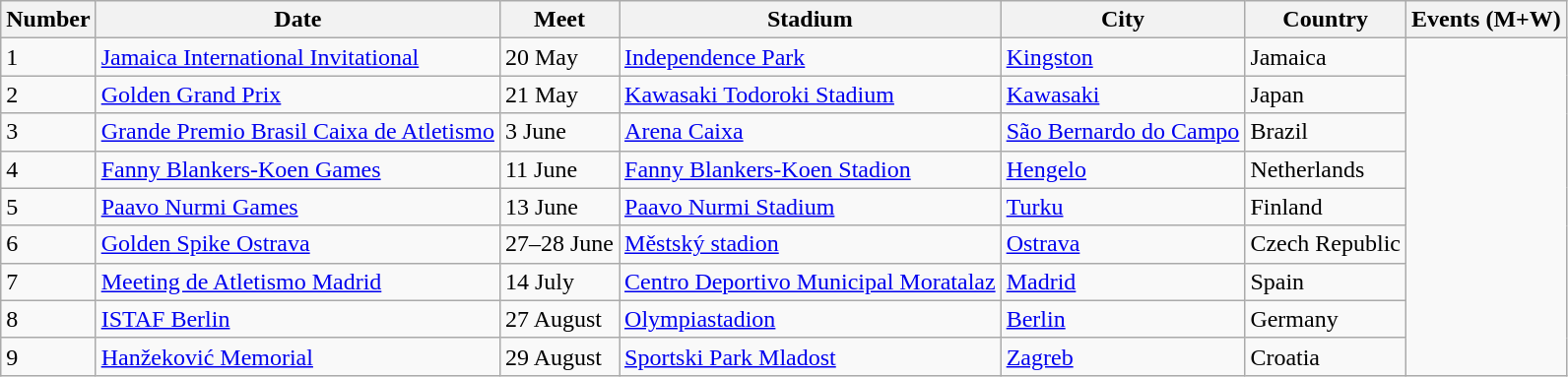<table class="wikitable sortable">
<tr>
<th>Number</th>
<th>Date</th>
<th>Meet</th>
<th>Stadium</th>
<th>City</th>
<th>Country</th>
<th>Events (M+W)</th>
</tr>
<tr>
<td>1</td>
<td><a href='#'>Jamaica International Invitational</a></td>
<td>20 May</td>
<td><a href='#'>Independence Park</a></td>
<td><a href='#'>Kingston</a></td>
<td>Jamaica</td>
</tr>
<tr>
<td>2</td>
<td><a href='#'>Golden Grand Prix</a></td>
<td>21 May</td>
<td><a href='#'>Kawasaki Todoroki Stadium</a></td>
<td><a href='#'>Kawasaki</a></td>
<td>Japan</td>
</tr>
<tr>
<td>3</td>
<td><a href='#'>Grande Premio Brasil Caixa de Atletismo</a></td>
<td>3 June</td>
<td><a href='#'>Arena Caixa</a></td>
<td><a href='#'>São Bernardo do Campo</a></td>
<td>Brazil</td>
</tr>
<tr>
<td>4</td>
<td><a href='#'>Fanny Blankers-Koen Games</a></td>
<td>11 June</td>
<td><a href='#'>Fanny Blankers-Koen Stadion</a></td>
<td><a href='#'>Hengelo</a></td>
<td>Netherlands</td>
</tr>
<tr>
<td>5</td>
<td><a href='#'>Paavo Nurmi Games</a></td>
<td>13 June</td>
<td><a href='#'>Paavo Nurmi Stadium</a></td>
<td><a href='#'>Turku</a></td>
<td>Finland</td>
</tr>
<tr>
<td>6</td>
<td><a href='#'>Golden Spike Ostrava</a></td>
<td>27–28 June</td>
<td><a href='#'>Městský stadion</a></td>
<td><a href='#'>Ostrava</a></td>
<td>Czech Republic</td>
</tr>
<tr>
<td>7</td>
<td><a href='#'>Meeting de Atletismo Madrid</a></td>
<td>14 July</td>
<td><a href='#'>Centro Deportivo Municipal Moratalaz</a></td>
<td><a href='#'>Madrid</a></td>
<td>Spain</td>
</tr>
<tr>
<td>8</td>
<td><a href='#'>ISTAF Berlin</a></td>
<td>27 August</td>
<td><a href='#'>Olympiastadion</a></td>
<td><a href='#'>Berlin</a></td>
<td>Germany</td>
</tr>
<tr>
<td>9</td>
<td><a href='#'>Hanžeković Memorial</a></td>
<td>29 August</td>
<td><a href='#'>Sportski Park Mladost</a></td>
<td><a href='#'>Zagreb</a></td>
<td>Croatia</td>
</tr>
</table>
